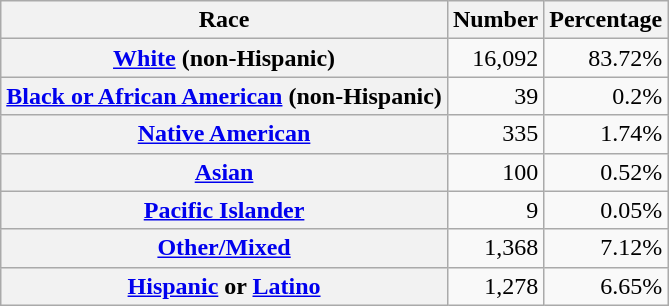<table class="wikitable" style="text-align:right">
<tr>
<th scope="col">Race</th>
<th scope="col">Number</th>
<th scope="col">Percentage</th>
</tr>
<tr>
<th scope="row"><a href='#'>White</a> (non-Hispanic)</th>
<td>16,092</td>
<td>83.72%</td>
</tr>
<tr>
<th scope="row"><a href='#'>Black or African American</a> (non-Hispanic)</th>
<td>39</td>
<td>0.2%</td>
</tr>
<tr>
<th scope="row"><a href='#'>Native American</a></th>
<td>335</td>
<td>1.74%</td>
</tr>
<tr>
<th scope="row"><a href='#'>Asian</a></th>
<td>100</td>
<td>0.52%</td>
</tr>
<tr>
<th scope="row"><a href='#'>Pacific Islander</a></th>
<td>9</td>
<td>0.05%</td>
</tr>
<tr>
<th scope="row"><a href='#'>Other/Mixed</a></th>
<td>1,368</td>
<td>7.12%</td>
</tr>
<tr>
<th scope="row"><a href='#'>Hispanic</a> or <a href='#'>Latino</a></th>
<td>1,278</td>
<td>6.65%</td>
</tr>
</table>
